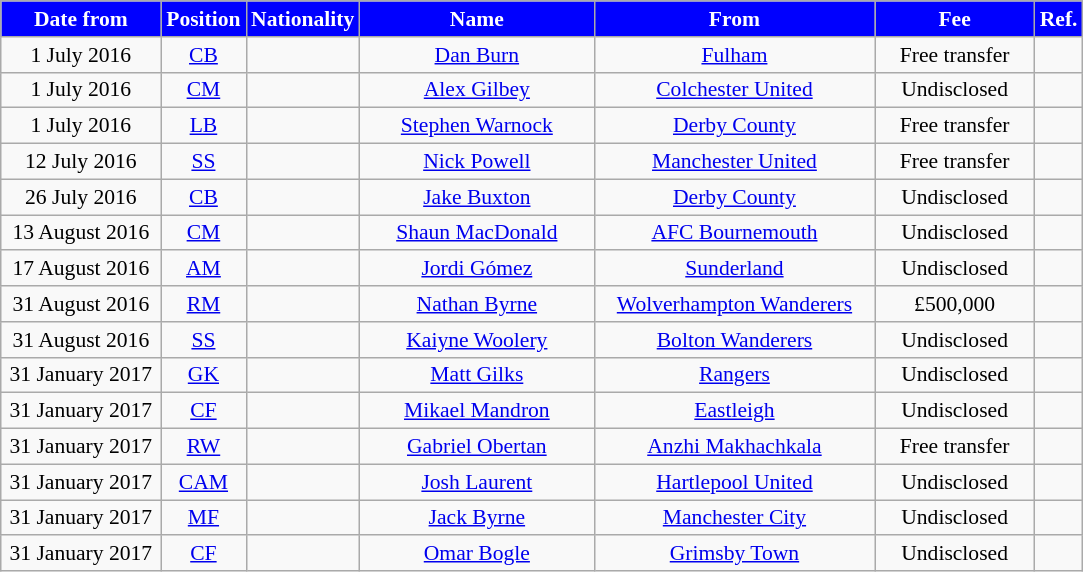<table class="wikitable"  style="text-align:center; font-size:90%; ">
<tr>
<th style="background:#0000FF; color:#FFFFFF; width:100px;">Date from</th>
<th style="background:#0000FF; color:#FFFFFF; width:50px;">Position</th>
<th style="background:#0000FF; color:#FFFFFF; width:50px;">Nationality</th>
<th style="background:#0000FF; color:#FFFFFF; width:150px;">Name</th>
<th style="background:#0000FF; color:#FFFFFF; width:180px;">From</th>
<th style="background:#0000FF; color:#FFFFFF; width:100px;">Fee</th>
<th style="background:#0000FF; color:#FFFFFF; width:25px;">Ref.</th>
</tr>
<tr>
<td>1 July 2016</td>
<td><a href='#'>CB</a></td>
<td></td>
<td><a href='#'>Dan Burn</a></td>
<td><a href='#'>Fulham</a></td>
<td>Free transfer</td>
<td></td>
</tr>
<tr>
<td>1 July 2016</td>
<td><a href='#'>CM</a></td>
<td></td>
<td><a href='#'>Alex Gilbey</a></td>
<td><a href='#'>Colchester United</a></td>
<td>Undisclosed</td>
<td></td>
</tr>
<tr>
<td>1 July 2016</td>
<td><a href='#'>LB</a></td>
<td></td>
<td><a href='#'>Stephen Warnock</a></td>
<td><a href='#'>Derby County</a></td>
<td>Free transfer</td>
<td></td>
</tr>
<tr>
<td>12 July 2016</td>
<td><a href='#'>SS</a></td>
<td></td>
<td><a href='#'>Nick Powell</a></td>
<td><a href='#'>Manchester United</a></td>
<td>Free transfer</td>
<td></td>
</tr>
<tr>
<td>26 July 2016</td>
<td><a href='#'>CB</a></td>
<td></td>
<td><a href='#'>Jake Buxton</a></td>
<td><a href='#'>Derby County</a></td>
<td>Undisclosed</td>
<td></td>
</tr>
<tr>
<td>13 August 2016</td>
<td><a href='#'>CM</a></td>
<td></td>
<td><a href='#'>Shaun MacDonald</a></td>
<td><a href='#'>AFC Bournemouth</a></td>
<td>Undisclosed</td>
<td></td>
</tr>
<tr>
<td>17 August 2016</td>
<td><a href='#'>AM</a></td>
<td></td>
<td><a href='#'>Jordi Gómez</a></td>
<td><a href='#'>Sunderland</a></td>
<td>Undisclosed</td>
<td></td>
</tr>
<tr>
<td>31 August 2016</td>
<td><a href='#'>RM</a></td>
<td></td>
<td><a href='#'>Nathan Byrne</a></td>
<td><a href='#'>Wolverhampton Wanderers</a></td>
<td>£500,000</td>
<td></td>
</tr>
<tr>
<td>31 August 2016</td>
<td><a href='#'>SS</a></td>
<td></td>
<td><a href='#'>Kaiyne Woolery</a></td>
<td><a href='#'>Bolton Wanderers</a></td>
<td>Undisclosed</td>
<td></td>
</tr>
<tr>
<td>31 January 2017</td>
<td><a href='#'>GK</a></td>
<td></td>
<td><a href='#'>Matt Gilks</a></td>
<td><a href='#'>Rangers</a></td>
<td>Undisclosed</td>
<td></td>
</tr>
<tr>
<td>31 January 2017</td>
<td><a href='#'>CF</a></td>
<td></td>
<td><a href='#'>Mikael Mandron</a></td>
<td><a href='#'>Eastleigh</a></td>
<td>Undisclosed</td>
<td></td>
</tr>
<tr>
<td>31 January 2017</td>
<td><a href='#'>RW</a></td>
<td></td>
<td><a href='#'>Gabriel Obertan</a></td>
<td><a href='#'>Anzhi Makhachkala</a></td>
<td>Free transfer</td>
<td></td>
</tr>
<tr>
<td>31 January 2017</td>
<td><a href='#'>CAM</a></td>
<td></td>
<td><a href='#'>Josh Laurent</a></td>
<td><a href='#'>Hartlepool United</a></td>
<td>Undisclosed</td>
<td></td>
</tr>
<tr>
<td>31 January 2017</td>
<td><a href='#'>MF</a></td>
<td></td>
<td><a href='#'>Jack Byrne</a></td>
<td><a href='#'>Manchester City</a></td>
<td>Undisclosed</td>
<td></td>
</tr>
<tr>
<td>31 January 2017</td>
<td><a href='#'>CF</a></td>
<td></td>
<td><a href='#'>Omar Bogle</a></td>
<td><a href='#'>Grimsby Town</a></td>
<td>Undisclosed</td>
<td></td>
</tr>
</table>
